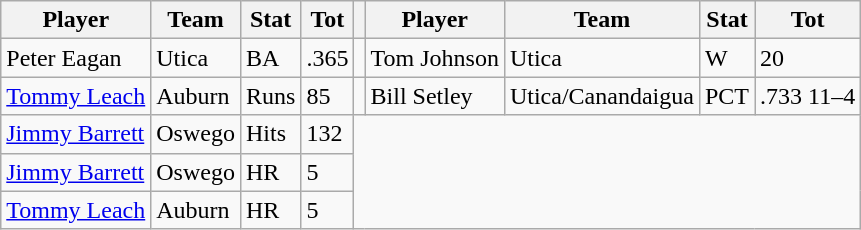<table class="wikitable">
<tr>
<th>Player</th>
<th>Team</th>
<th>Stat</th>
<th>Tot</th>
<th></th>
<th>Player</th>
<th>Team</th>
<th>Stat</th>
<th>Tot</th>
</tr>
<tr>
<td>Peter Eagan</td>
<td>Utica</td>
<td>BA</td>
<td>.365</td>
<td></td>
<td>Tom Johnson</td>
<td>Utica</td>
<td>W</td>
<td>20</td>
</tr>
<tr>
<td><a href='#'>Tommy Leach</a></td>
<td>Auburn</td>
<td>Runs</td>
<td>85</td>
<td></td>
<td>Bill Setley</td>
<td>Utica/Canandaigua</td>
<td>PCT</td>
<td>.733 11–4</td>
</tr>
<tr>
<td><a href='#'>Jimmy Barrett</a></td>
<td>Oswego</td>
<td>Hits</td>
<td>132</td>
</tr>
<tr>
<td><a href='#'>Jimmy Barrett</a></td>
<td>Oswego</td>
<td>HR</td>
<td>5</td>
</tr>
<tr>
<td><a href='#'>Tommy Leach</a></td>
<td>Auburn</td>
<td>HR</td>
<td>5</td>
</tr>
</table>
